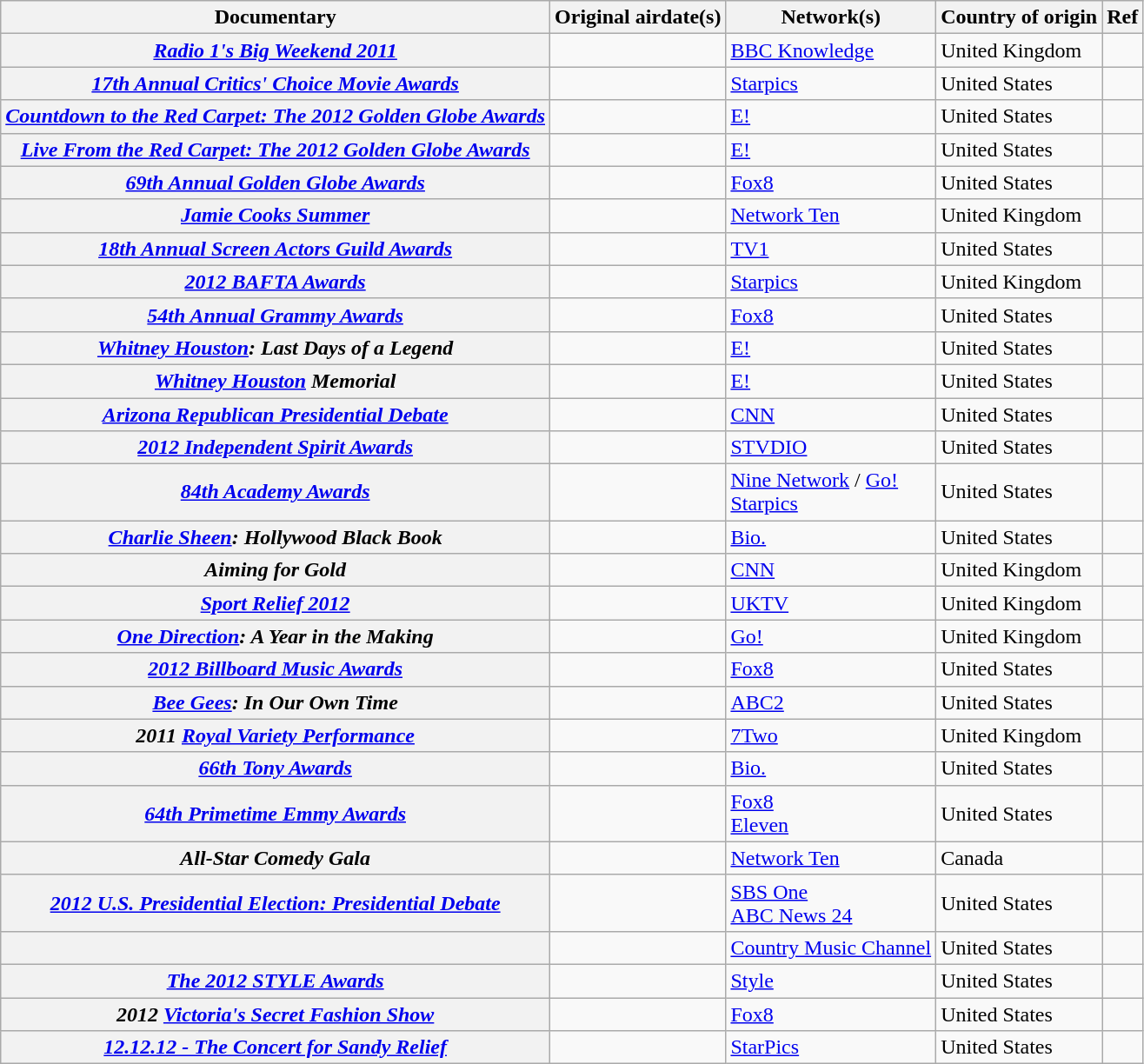<table class="wikitable plainrowheaders sortable">
<tr>
<th scope="col">Documentary</th>
<th scope="col">Original airdate(s)</th>
<th scope="col">Network(s)</th>
<th scope="col">Country of origin</th>
<th scope="col" class="unsortable">Ref</th>
</tr>
<tr>
<th scope="row"><em><a href='#'>Radio 1's Big Weekend 2011</a></em></th>
<td align=center></td>
<td><a href='#'>BBC Knowledge</a></td>
<td>United Kingdom</td>
<td align=center></td>
</tr>
<tr>
<th scope="row"><em><a href='#'>17th Annual Critics' Choice Movie Awards</a></em></th>
<td align=center></td>
<td><a href='#'>Starpics</a></td>
<td>United States</td>
<td align=center></td>
</tr>
<tr>
<th scope="row"><em><a href='#'>Countdown to the Red Carpet: The 2012 Golden Globe Awards</a></em></th>
<td align=center></td>
<td><a href='#'>E!</a></td>
<td>United States</td>
<td align=center></td>
</tr>
<tr>
<th scope="row"><em><a href='#'>Live From the Red Carpet: The 2012 Golden Globe Awards</a></em></th>
<td align=center></td>
<td><a href='#'>E!</a></td>
<td>United States</td>
<td align=center></td>
</tr>
<tr>
<th scope="row"><em><a href='#'>69th Annual Golden Globe Awards</a></em></th>
<td align=center></td>
<td><a href='#'>Fox8</a></td>
<td>United States</td>
<td align=center></td>
</tr>
<tr>
<th scope="row"><em><a href='#'>Jamie Cooks Summer</a></em></th>
<td align=center></td>
<td><a href='#'>Network Ten</a></td>
<td>United Kingdom</td>
<td align=center></td>
</tr>
<tr>
<th scope="row"><em><a href='#'>18th Annual Screen Actors Guild Awards</a></em></th>
<td align=center></td>
<td><a href='#'>TV1</a></td>
<td>United States</td>
<td align=center></td>
</tr>
<tr>
<th scope="row"><em><a href='#'>2012 BAFTA Awards</a></em></th>
<td align=center></td>
<td><a href='#'>Starpics</a></td>
<td>United Kingdom</td>
<td align=center></td>
</tr>
<tr>
<th scope="row"><em><a href='#'>54th Annual Grammy Awards</a></em></th>
<td align=center></td>
<td><a href='#'>Fox8</a></td>
<td>United States</td>
<td align=center></td>
</tr>
<tr>
<th scope="row"><em><a href='#'>Whitney Houston</a>: Last Days of a Legend</em></th>
<td align=center></td>
<td><a href='#'>E!</a></td>
<td>United States</td>
<td align=center></td>
</tr>
<tr>
<th scope="row"><em><a href='#'>Whitney Houston</a> Memorial</em></th>
<td align=center></td>
<td><a href='#'>E!</a></td>
<td>United States</td>
<td align=center></td>
</tr>
<tr>
<th scope="row"><em><a href='#'>Arizona Republican Presidential Debate</a></em></th>
<td align=center></td>
<td><a href='#'>CNN</a></td>
<td>United States</td>
<td align=center></td>
</tr>
<tr>
<th scope="row"><em><a href='#'>2012 Independent Spirit Awards</a></em></th>
<td align=center></td>
<td><a href='#'>STVDIO</a></td>
<td>United States</td>
<td align=center></td>
</tr>
<tr>
<th scope="row"><em><a href='#'>84th Academy Awards</a></em></th>
<td align=center></td>
<td><a href='#'>Nine Network</a> / <a href='#'>Go!</a><br><a href='#'>Starpics</a></td>
<td>United States</td>
<td align=center></td>
</tr>
<tr>
<th scope="row"><em><a href='#'>Charlie Sheen</a>: Hollywood Black Book</em></th>
<td align=center></td>
<td><a href='#'>Bio.</a></td>
<td>United States</td>
<td align=center></td>
</tr>
<tr>
<th scope="row"><em>Aiming for Gold</em></th>
<td align=center></td>
<td><a href='#'>CNN</a></td>
<td>United Kingdom</td>
<td align=center></td>
</tr>
<tr>
<th scope="row"><em><a href='#'>Sport Relief 2012</a></em></th>
<td align=center></td>
<td><a href='#'>UKTV</a></td>
<td>United Kingdom</td>
<td align=center></td>
</tr>
<tr>
<th scope="row"><em><a href='#'>One Direction</a>: A Year in the Making</em></th>
<td align=center></td>
<td><a href='#'>Go!</a></td>
<td>United Kingdom</td>
<td align=center></td>
</tr>
<tr>
<th scope="row"><em><a href='#'>2012 Billboard Music Awards</a></em></th>
<td align=center></td>
<td><a href='#'>Fox8</a></td>
<td>United States</td>
<td align=center></td>
</tr>
<tr>
<th scope="row"><em><a href='#'>Bee Gees</a>: In Our Own Time</em></th>
<td align=center></td>
<td><a href='#'>ABC2</a></td>
<td>United States</td>
<td align=center></td>
</tr>
<tr>
<th scope="row"><em>2011 <a href='#'>Royal Variety Performance</a></em></th>
<td align=center></td>
<td><a href='#'>7Two</a></td>
<td>United Kingdom</td>
<td align=center></td>
</tr>
<tr>
<th scope="row"><em><a href='#'>66th Tony Awards</a></em></th>
<td align=center></td>
<td><a href='#'>Bio.</a></td>
<td>United States</td>
<td align=center></td>
</tr>
<tr>
<th scope="row"><em><a href='#'>64th Primetime Emmy Awards</a></em></th>
<td align=center></td>
<td><a href='#'>Fox8</a><br><a href='#'>Eleven</a></td>
<td>United States</td>
<td align=center></td>
</tr>
<tr>
<th scope="row"><em> All-Star Comedy Gala</em></th>
<td align=center></td>
<td><a href='#'>Network Ten</a></td>
<td>Canada</td>
<td align=center></td>
</tr>
<tr>
<th scope="row"><em><a href='#'>2012 U.S. Presidential Election: Presidential Debate</a></em></th>
<td align=center></td>
<td><a href='#'>SBS One</a><br><a href='#'>ABC News 24</a></td>
<td>United States</td>
<td align=center></td>
</tr>
<tr>
<th scope="row"><em></em></th>
<td align=center></td>
<td><a href='#'>Country Music Channel</a></td>
<td>United States</td>
<td align=center></td>
</tr>
<tr>
<th scope="row"><em><a href='#'>The 2012 STYLE Awards</a></em></th>
<td align=center></td>
<td><a href='#'>Style</a></td>
<td>United States</td>
<td align=center></td>
</tr>
<tr>
<th scope="row"><em>2012 <a href='#'>Victoria's Secret Fashion Show</a></em></th>
<td align=center></td>
<td><a href='#'>Fox8</a></td>
<td>United States</td>
<td align=center></td>
</tr>
<tr>
<th scope="row"><em><a href='#'>12.12.12 - The Concert for Sandy Relief</a></em></th>
<td align=center></td>
<td><a href='#'>StarPics</a></td>
<td>United States</td>
<td align=center></td>
</tr>
</table>
